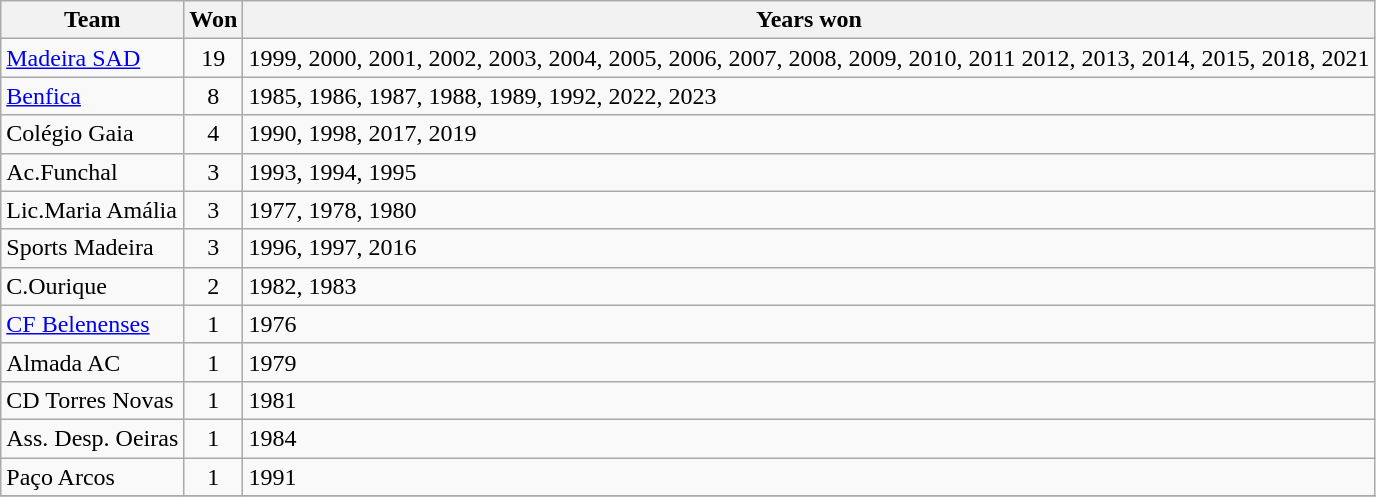<table class="wikitable sortable">
<tr>
<th>Team</th>
<th>Won</th>
<th>Years won</th>
</tr>
<tr>
<td><a href='#'>Madeira SAD</a></td>
<td align=center>19</td>
<td>1999, 2000, 2001, 2002, 2003, 2004, 2005, 2006, 2007, 2008, 2009, 2010, 2011 2012, 2013, 2014, 2015, 2018, 2021</td>
</tr>
<tr>
<td><a href='#'>Benfica</a></td>
<td align=center>8</td>
<td>1985, 1986, 1987, 1988, 1989, 1992, 2022, 2023</td>
</tr>
<tr>
<td>Colégio Gaia</td>
<td align=center>4</td>
<td>1990, 1998, 2017, 2019</td>
</tr>
<tr>
<td>Ac.Funchal</td>
<td align=center>3</td>
<td>1993, 1994, 1995</td>
</tr>
<tr>
<td>Lic.Maria Amália</td>
<td align=center>3</td>
<td>1977, 1978, 1980</td>
</tr>
<tr>
<td>Sports Madeira</td>
<td align=center>3</td>
<td>1996, 1997, 2016</td>
</tr>
<tr>
<td>C.Ourique</td>
<td align=center>2</td>
<td>1982, 1983</td>
</tr>
<tr>
<td><a href='#'>CF Belenenses</a></td>
<td align=center>1</td>
<td>1976</td>
</tr>
<tr>
<td>Almada AC</td>
<td align=center>1</td>
<td>1979</td>
</tr>
<tr>
<td>CD Torres Novas</td>
<td align=center>1</td>
<td>1981</td>
</tr>
<tr>
<td>Ass. Desp. Oeiras</td>
<td align=center>1</td>
<td>1984</td>
</tr>
<tr>
<td>Paço Arcos</td>
<td align=center>1</td>
<td>1991</td>
</tr>
<tr>
</tr>
</table>
